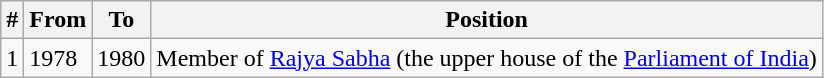<table class="wikitable">
<tr>
<th>#</th>
<th>From</th>
<th>To</th>
<th>Position</th>
</tr>
<tr>
<td>1</td>
<td>1978</td>
<td>1980</td>
<td>Member of <a href='#'>Rajya Sabha</a> (the upper house of the <a href='#'>Parliament of India</a>)</td>
</tr>
</table>
